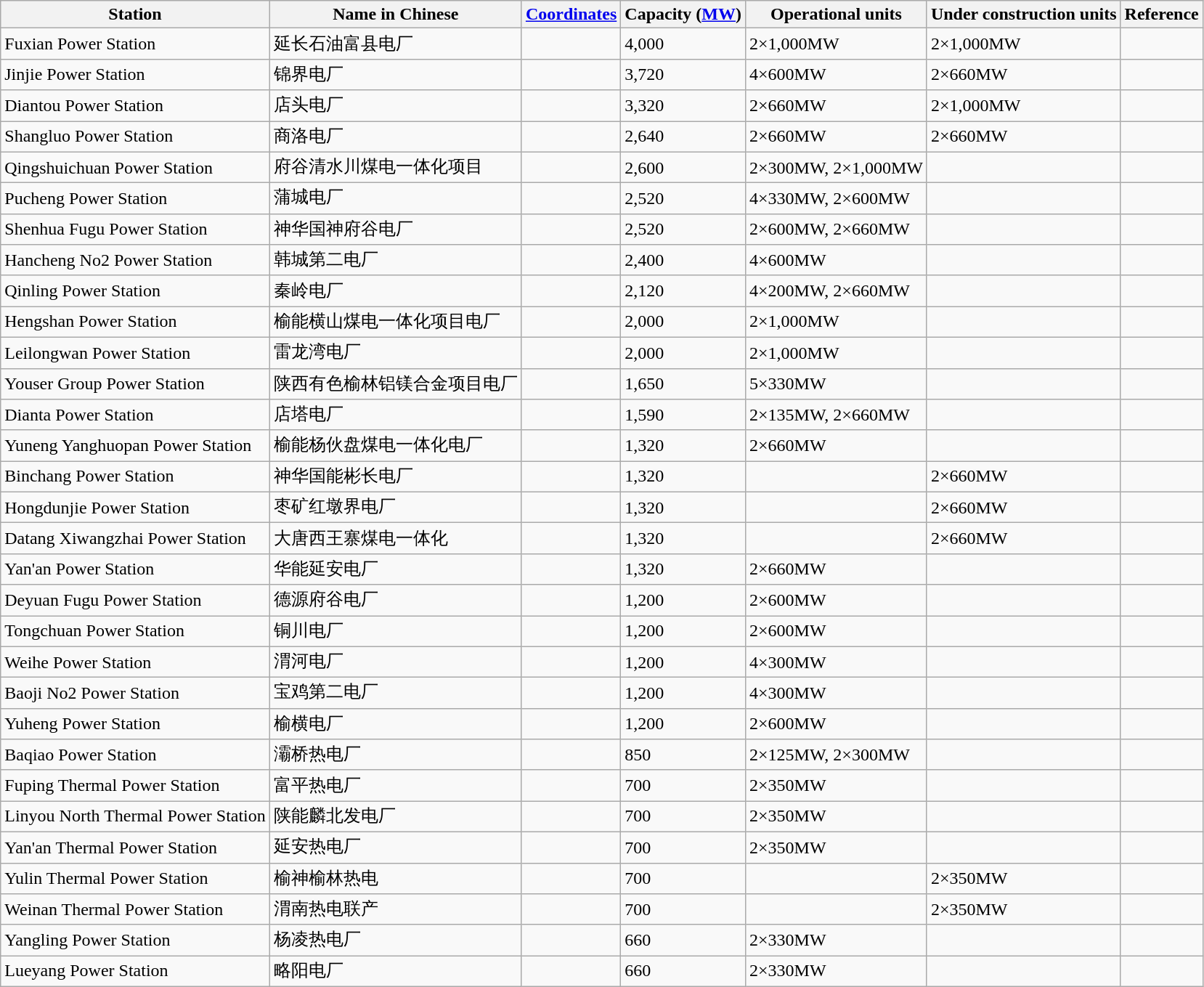<table class="wikitable sortable">
<tr>
<th>Station</th>
<th>Name in Chinese</th>
<th><a href='#'>Coordinates</a></th>
<th>Capacity (<a href='#'>MW</a>)</th>
<th>Operational units</th>
<th>Under construction units</th>
<th>Reference</th>
</tr>
<tr>
<td>Fuxian Power Station</td>
<td>延长石油富县电厂</td>
<td></td>
<td>4,000</td>
<td>2×1,000MW</td>
<td>2×1,000MW</td>
<td></td>
</tr>
<tr>
<td>Jinjie Power Station</td>
<td>锦界电厂</td>
<td></td>
<td>3,720</td>
<td>4×600MW</td>
<td>2×660MW</td>
<td></td>
</tr>
<tr>
<td>Diantou Power Station</td>
<td>店头电厂</td>
<td></td>
<td>3,320</td>
<td>2×660MW</td>
<td>2×1,000MW</td>
<td></td>
</tr>
<tr>
<td>Shangluo Power Station</td>
<td>商洛电厂</td>
<td></td>
<td>2,640</td>
<td>2×660MW</td>
<td>2×660MW</td>
<td></td>
</tr>
<tr>
<td>Qingshuichuan Power Station</td>
<td>府谷清水川煤电一体化项目</td>
<td></td>
<td>2,600</td>
<td>2×300MW, 2×1,000MW</td>
<td></td>
<td></td>
</tr>
<tr>
<td>Pucheng Power Station</td>
<td>蒲城电厂</td>
<td></td>
<td>2,520</td>
<td>4×330MW, 2×600MW</td>
<td></td>
<td></td>
</tr>
<tr>
<td>Shenhua Fugu Power Station</td>
<td>神华国神府谷电厂</td>
<td></td>
<td>2,520</td>
<td>2×600MW, 2×660MW</td>
<td></td>
<td></td>
</tr>
<tr>
<td>Hancheng No2 Power Station</td>
<td>韩城第二电厂</td>
<td></td>
<td>2,400</td>
<td>4×600MW</td>
<td></td>
<td></td>
</tr>
<tr>
<td>Qinling Power Station</td>
<td>秦岭电厂</td>
<td></td>
<td>2,120</td>
<td>4×200MW, 2×660MW</td>
<td></td>
<td></td>
</tr>
<tr>
<td>Hengshan Power Station</td>
<td>榆能横山煤电一体化项目电厂</td>
<td></td>
<td>2,000</td>
<td>2×1,000MW</td>
<td></td>
<td></td>
</tr>
<tr>
<td>Leilongwan Power Station</td>
<td>雷龙湾电厂</td>
<td></td>
<td>2,000</td>
<td>2×1,000MW</td>
<td></td>
<td></td>
</tr>
<tr>
<td>Youser Group Power Station</td>
<td>陕西有色榆林铝镁合金项目电厂</td>
<td></td>
<td>1,650</td>
<td>5×330MW</td>
<td></td>
<td></td>
</tr>
<tr>
<td>Dianta Power Station</td>
<td>店塔电厂</td>
<td></td>
<td>1,590</td>
<td>2×135MW, 2×660MW</td>
<td></td>
<td></td>
</tr>
<tr>
<td>Yuneng Yanghuopan Power Station</td>
<td>榆能杨伙盘煤电一体化电厂</td>
<td></td>
<td>1,320</td>
<td>2×660MW</td>
<td></td>
<td></td>
</tr>
<tr>
<td>Binchang Power Station</td>
<td>神华国能彬长电厂</td>
<td></td>
<td>1,320</td>
<td></td>
<td>2×660MW</td>
<td></td>
</tr>
<tr>
<td>Hongdunjie Power Station</td>
<td>枣矿红墩界电厂</td>
<td></td>
<td>1,320</td>
<td></td>
<td>2×660MW</td>
<td></td>
</tr>
<tr>
<td>Datang Xiwangzhai Power Station</td>
<td>大唐西王寨煤电一体化</td>
<td></td>
<td>1,320</td>
<td></td>
<td>2×660MW</td>
<td></td>
</tr>
<tr>
<td>Yan'an Power Station</td>
<td>华能延安电厂</td>
<td></td>
<td>1,320</td>
<td>2×660MW</td>
<td></td>
<td></td>
</tr>
<tr>
<td>Deyuan Fugu Power Station</td>
<td>德源府谷电厂</td>
<td></td>
<td>1,200</td>
<td>2×600MW</td>
<td></td>
<td></td>
</tr>
<tr>
<td>Tongchuan Power Station</td>
<td>铜川电厂</td>
<td></td>
<td>1,200</td>
<td>2×600MW</td>
<td></td>
<td></td>
</tr>
<tr>
<td>Weihe Power Station</td>
<td>渭河电厂</td>
<td></td>
<td>1,200</td>
<td>4×300MW</td>
<td></td>
<td></td>
</tr>
<tr>
<td>Baoji No2 Power Station</td>
<td>宝鸡第二电厂</td>
<td></td>
<td>1,200</td>
<td>4×300MW</td>
<td></td>
<td></td>
</tr>
<tr>
<td>Yuheng Power Station</td>
<td>榆横电厂</td>
<td></td>
<td>1,200</td>
<td>2×600MW</td>
<td></td>
<td></td>
</tr>
<tr>
<td>Baqiao Power Station</td>
<td>灞桥热电厂</td>
<td></td>
<td>850</td>
<td>2×125MW, 2×300MW</td>
<td></td>
<td></td>
</tr>
<tr>
<td>Fuping Thermal Power Station</td>
<td>富平热电厂</td>
<td></td>
<td>700</td>
<td>2×350MW</td>
<td></td>
<td></td>
</tr>
<tr>
<td>Linyou North Thermal Power Station</td>
<td>陕能麟北发电厂</td>
<td></td>
<td>700</td>
<td>2×350MW</td>
<td></td>
<td></td>
</tr>
<tr>
<td>Yan'an Thermal Power Station</td>
<td>延安热电厂</td>
<td></td>
<td>700</td>
<td>2×350MW</td>
<td></td>
<td></td>
</tr>
<tr>
<td>Yulin Thermal Power Station</td>
<td>榆神榆林热电</td>
<td></td>
<td>700</td>
<td></td>
<td>2×350MW</td>
<td></td>
</tr>
<tr>
<td>Weinan Thermal Power Station</td>
<td>渭南热电联产</td>
<td></td>
<td>700</td>
<td></td>
<td>2×350MW</td>
<td></td>
</tr>
<tr>
<td>Yangling Power Station</td>
<td>杨凌热电厂</td>
<td></td>
<td>660</td>
<td>2×330MW</td>
<td></td>
<td></td>
</tr>
<tr>
<td>Lueyang Power Station</td>
<td>略阳电厂</td>
<td></td>
<td>660</td>
<td>2×330MW</td>
<td></td>
<td></td>
</tr>
</table>
